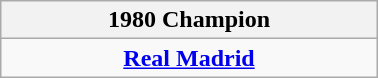<table class="wikitable" style="margin: 0 auto; width: 20%;">
<tr>
<th>1980 Champion</th>
</tr>
<tr>
<td align=center><strong><a href='#'>Real Madrid</a></strong></td>
</tr>
</table>
